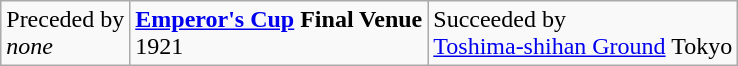<table class="wikitable">
<tr>
<td rowspan="1">Preceded by<br><em>none</em></td>
<td rowspan="1"><strong><a href='#'>Emperor's Cup</a></strong> <strong>Final Venue</strong><br>1921</td>
<td rowspan="1">Succeeded by<br><a href='#'>Toshima-shihan Ground</a> Tokyo</td>
</tr>
</table>
